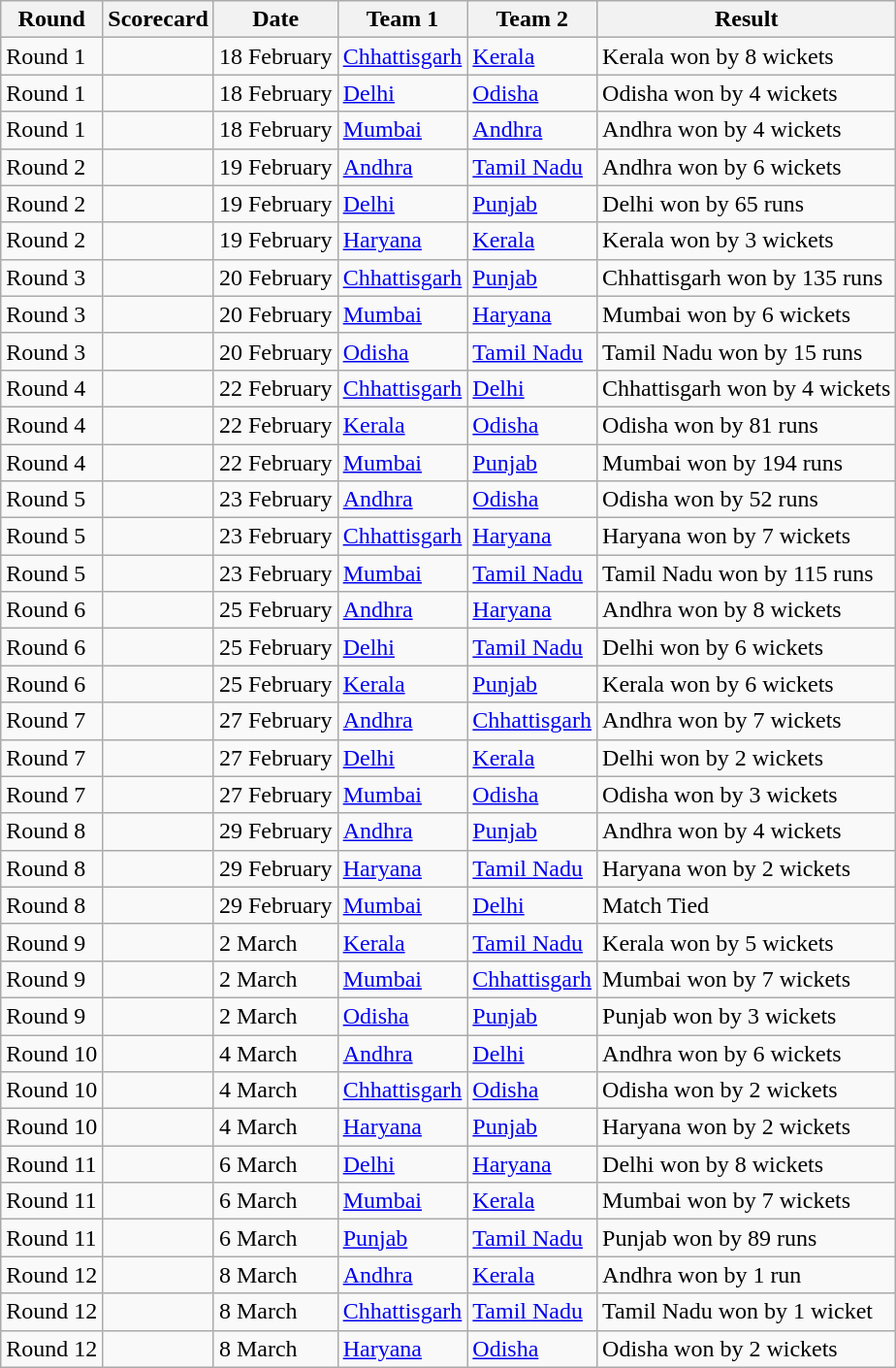<table class="wikitable collapsible sortable collapsed">
<tr>
<th>Round</th>
<th>Scorecard</th>
<th>Date</th>
<th>Team 1</th>
<th>Team 2</th>
<th>Result</th>
</tr>
<tr>
<td>Round 1</td>
<td></td>
<td>18 February</td>
<td><a href='#'>Chhattisgarh</a></td>
<td><a href='#'>Kerala</a></td>
<td>Kerala won by 8 wickets</td>
</tr>
<tr>
<td>Round 1</td>
<td></td>
<td>18 February</td>
<td><a href='#'>Delhi</a></td>
<td><a href='#'>Odisha</a></td>
<td>Odisha won by 4 wickets</td>
</tr>
<tr>
<td>Round 1</td>
<td></td>
<td>18 February</td>
<td><a href='#'>Mumbai</a></td>
<td><a href='#'>Andhra</a></td>
<td>Andhra won by 4 wickets</td>
</tr>
<tr>
<td>Round 2</td>
<td></td>
<td>19 February</td>
<td><a href='#'>Andhra</a></td>
<td><a href='#'>Tamil Nadu</a></td>
<td>Andhra won by 6 wickets</td>
</tr>
<tr>
<td>Round 2</td>
<td></td>
<td>19 February</td>
<td><a href='#'>Delhi</a></td>
<td><a href='#'>Punjab</a></td>
<td>Delhi won by 65 runs</td>
</tr>
<tr>
<td>Round 2</td>
<td></td>
<td>19 February</td>
<td><a href='#'>Haryana</a></td>
<td><a href='#'>Kerala</a></td>
<td>Kerala won by 3 wickets</td>
</tr>
<tr>
<td>Round 3</td>
<td></td>
<td>20 February</td>
<td><a href='#'>Chhattisgarh</a></td>
<td><a href='#'>Punjab</a></td>
<td>Chhattisgarh won by 135 runs</td>
</tr>
<tr>
<td>Round 3</td>
<td></td>
<td>20 February</td>
<td><a href='#'>Mumbai</a></td>
<td><a href='#'>Haryana</a></td>
<td>Mumbai won by 6 wickets</td>
</tr>
<tr>
<td>Round 3</td>
<td></td>
<td>20 February</td>
<td><a href='#'>Odisha</a></td>
<td><a href='#'>Tamil Nadu</a></td>
<td>Tamil Nadu won by 15 runs</td>
</tr>
<tr>
<td>Round 4</td>
<td></td>
<td>22 February</td>
<td><a href='#'>Chhattisgarh</a></td>
<td><a href='#'>Delhi</a></td>
<td>Chhattisgarh won by 4 wickets</td>
</tr>
<tr>
<td>Round 4</td>
<td></td>
<td>22 February</td>
<td><a href='#'>Kerala</a></td>
<td><a href='#'>Odisha</a></td>
<td>Odisha won by 81 runs</td>
</tr>
<tr>
<td>Round 4</td>
<td></td>
<td>22 February</td>
<td><a href='#'>Mumbai</a></td>
<td><a href='#'>Punjab</a></td>
<td>Mumbai won by 194 runs</td>
</tr>
<tr>
<td>Round 5</td>
<td></td>
<td>23 February</td>
<td><a href='#'>Andhra</a></td>
<td><a href='#'>Odisha</a></td>
<td>Odisha won by 52 runs</td>
</tr>
<tr>
<td>Round 5</td>
<td></td>
<td>23 February</td>
<td><a href='#'>Chhattisgarh</a></td>
<td><a href='#'>Haryana</a></td>
<td>Haryana won by 7 wickets</td>
</tr>
<tr>
<td>Round 5</td>
<td></td>
<td>23 February</td>
<td><a href='#'>Mumbai</a></td>
<td><a href='#'>Tamil Nadu</a></td>
<td>Tamil Nadu won by 115 runs</td>
</tr>
<tr>
<td>Round 6</td>
<td></td>
<td>25 February</td>
<td><a href='#'>Andhra</a></td>
<td><a href='#'>Haryana</a></td>
<td>Andhra won by 8 wickets</td>
</tr>
<tr>
<td>Round 6</td>
<td></td>
<td>25 February</td>
<td><a href='#'>Delhi</a></td>
<td><a href='#'>Tamil Nadu</a></td>
<td>Delhi won by 6 wickets</td>
</tr>
<tr>
<td>Round 6</td>
<td></td>
<td>25 February</td>
<td><a href='#'>Kerala</a></td>
<td><a href='#'>Punjab</a></td>
<td>Kerala won by 6 wickets</td>
</tr>
<tr>
<td>Round 7</td>
<td></td>
<td>27 February</td>
<td><a href='#'>Andhra</a></td>
<td><a href='#'>Chhattisgarh</a></td>
<td>Andhra won by 7 wickets</td>
</tr>
<tr>
<td>Round 7</td>
<td></td>
<td>27 February</td>
<td><a href='#'>Delhi</a></td>
<td><a href='#'>Kerala</a></td>
<td>Delhi won by 2 wickets</td>
</tr>
<tr>
<td>Round 7</td>
<td></td>
<td>27 February</td>
<td><a href='#'>Mumbai</a></td>
<td><a href='#'>Odisha</a></td>
<td>Odisha won by 3 wickets</td>
</tr>
<tr>
<td>Round 8</td>
<td></td>
<td>29 February</td>
<td><a href='#'>Andhra</a></td>
<td><a href='#'>Punjab</a></td>
<td>Andhra won by 4 wickets</td>
</tr>
<tr>
<td>Round 8</td>
<td></td>
<td>29 February</td>
<td><a href='#'>Haryana</a></td>
<td><a href='#'>Tamil Nadu</a></td>
<td>Haryana won by 2 wickets</td>
</tr>
<tr>
<td>Round 8</td>
<td></td>
<td>29 February</td>
<td><a href='#'>Mumbai</a></td>
<td><a href='#'>Delhi</a></td>
<td>Match Tied</td>
</tr>
<tr>
<td>Round 9</td>
<td></td>
<td>2 March</td>
<td><a href='#'>Kerala</a></td>
<td><a href='#'>Tamil Nadu</a></td>
<td>Kerala won by 5 wickets</td>
</tr>
<tr>
<td>Round 9</td>
<td></td>
<td>2 March</td>
<td><a href='#'>Mumbai</a></td>
<td><a href='#'>Chhattisgarh</a></td>
<td>Mumbai won by 7 wickets</td>
</tr>
<tr>
<td>Round 9</td>
<td></td>
<td>2 March</td>
<td><a href='#'>Odisha</a></td>
<td><a href='#'>Punjab</a></td>
<td>Punjab won by 3 wickets</td>
</tr>
<tr>
<td>Round 10</td>
<td></td>
<td>4 March</td>
<td><a href='#'>Andhra</a></td>
<td><a href='#'>Delhi</a></td>
<td>Andhra won by 6 wickets</td>
</tr>
<tr>
<td>Round 10</td>
<td></td>
<td>4 March</td>
<td><a href='#'>Chhattisgarh</a></td>
<td><a href='#'>Odisha</a></td>
<td>Odisha won by 2 wickets</td>
</tr>
<tr>
<td>Round 10</td>
<td></td>
<td>4 March</td>
<td><a href='#'>Haryana</a></td>
<td><a href='#'>Punjab</a></td>
<td>Haryana won by 2 wickets</td>
</tr>
<tr>
<td>Round 11</td>
<td></td>
<td>6 March</td>
<td><a href='#'>Delhi</a></td>
<td><a href='#'>Haryana</a></td>
<td>Delhi won by 8 wickets</td>
</tr>
<tr>
<td>Round 11</td>
<td></td>
<td>6 March</td>
<td><a href='#'>Mumbai</a></td>
<td><a href='#'>Kerala</a></td>
<td>Mumbai won by 7 wickets</td>
</tr>
<tr>
<td>Round 11</td>
<td></td>
<td>6 March</td>
<td><a href='#'>Punjab</a></td>
<td><a href='#'>Tamil Nadu</a></td>
<td>Punjab won by 89 runs</td>
</tr>
<tr>
<td>Round 12</td>
<td></td>
<td>8 March</td>
<td><a href='#'>Andhra</a></td>
<td><a href='#'>Kerala</a></td>
<td>Andhra won by 1 run</td>
</tr>
<tr>
<td>Round 12</td>
<td></td>
<td>8 March</td>
<td><a href='#'>Chhattisgarh</a></td>
<td><a href='#'>Tamil Nadu</a></td>
<td>Tamil Nadu won by 1 wicket</td>
</tr>
<tr>
<td>Round 12</td>
<td></td>
<td>8 March</td>
<td><a href='#'>Haryana</a></td>
<td><a href='#'>Odisha</a></td>
<td>Odisha won by 2 wickets</td>
</tr>
</table>
